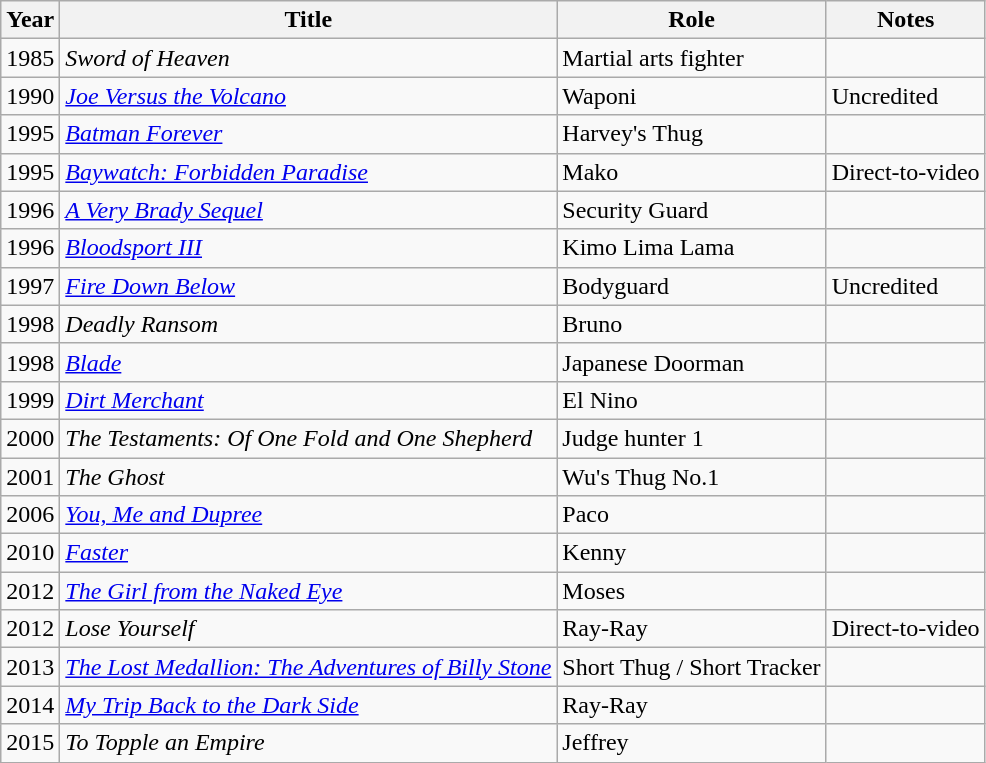<table class="wikitable sortable">
<tr>
<th>Year</th>
<th>Title</th>
<th>Role</th>
<th>Notes</th>
</tr>
<tr>
<td>1985</td>
<td><em>Sword of Heaven</em></td>
<td>Martial arts fighter</td>
<td></td>
</tr>
<tr>
<td>1990</td>
<td><em><a href='#'>Joe Versus the Volcano</a></em></td>
<td>Waponi</td>
<td>Uncredited</td>
</tr>
<tr>
<td>1995</td>
<td><em><a href='#'>Batman Forever</a></em></td>
<td>Harvey's Thug</td>
<td></td>
</tr>
<tr>
<td>1995</td>
<td><em><a href='#'>Baywatch: Forbidden Paradise</a></em></td>
<td>Mako</td>
<td>Direct-to-video</td>
</tr>
<tr>
<td>1996</td>
<td><em><a href='#'>A Very Brady Sequel</a></em></td>
<td>Security Guard</td>
<td></td>
</tr>
<tr>
<td>1996</td>
<td><em><a href='#'>Bloodsport III</a></em></td>
<td>Kimo Lima Lama</td>
<td></td>
</tr>
<tr>
<td>1997</td>
<td><a href='#'><em>Fire Down Below</em></a></td>
<td>Bodyguard</td>
<td>Uncredited</td>
</tr>
<tr>
<td>1998</td>
<td><em>Deadly Ransom</em></td>
<td>Bruno</td>
<td></td>
</tr>
<tr>
<td>1998</td>
<td><a href='#'><em>Blade</em></a></td>
<td>Japanese Doorman</td>
<td></td>
</tr>
<tr>
<td>1999</td>
<td><em><a href='#'>Dirt Merchant</a></em></td>
<td>El Nino</td>
<td></td>
</tr>
<tr>
<td>2000</td>
<td><em>The Testaments: Of One Fold and One Shepherd</em></td>
<td>Judge hunter 1</td>
<td></td>
</tr>
<tr>
<td>2001</td>
<td><em>The Ghost</em></td>
<td>Wu's Thug No.1</td>
<td></td>
</tr>
<tr>
<td>2006</td>
<td><em><a href='#'>You, Me and Dupree</a></em></td>
<td>Paco</td>
<td></td>
</tr>
<tr>
<td>2010</td>
<td><a href='#'><em>Faster</em></a></td>
<td>Kenny</td>
<td></td>
</tr>
<tr>
<td>2012</td>
<td><em><a href='#'>The Girl from the Naked Eye</a></em></td>
<td>Moses</td>
<td></td>
</tr>
<tr>
<td>2012</td>
<td><em>Lose Yourself</em></td>
<td>Ray-Ray</td>
<td>Direct-to-video</td>
</tr>
<tr>
<td>2013</td>
<td><em><a href='#'>The Lost Medallion: The Adventures of Billy Stone</a></em></td>
<td>Short Thug / Short Tracker</td>
<td></td>
</tr>
<tr>
<td>2014</td>
<td><em><a href='#'>My Trip Back to the Dark Side</a></em></td>
<td>Ray-Ray</td>
<td></td>
</tr>
<tr>
<td>2015</td>
<td><em>To Topple an Empire</em></td>
<td>Jeffrey</td>
<td></td>
</tr>
</table>
